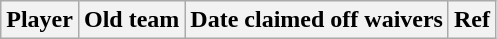<table class="wikitable">
<tr>
<th>Player</th>
<th>Old team</th>
<th>Date claimed off waivers</th>
<th>Ref</th>
</tr>
</table>
